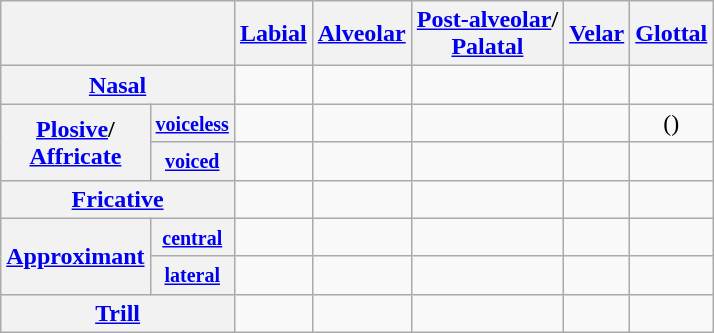<table class="wikitable" style=text-align:center>
<tr>
<th colspan=2></th>
<th><a href='#'>Labial</a></th>
<th><a href='#'>Alveolar</a></th>
<th><a href='#'>Post-alveolar</a>/<br><a href='#'>Palatal</a></th>
<th><a href='#'>Velar</a></th>
<th><a href='#'>Glottal</a></th>
</tr>
<tr>
<th colspan=2><a href='#'>Nasal</a></th>
<td></td>
<td></td>
<td></td>
<td></td>
<td></td>
</tr>
<tr>
<th rowspan=2><a href='#'>Plosive</a>/<br><a href='#'>Affricate</a></th>
<th><small><a href='#'>voiceless</a></small></th>
<td></td>
<td></td>
<td></td>
<td></td>
<td>()</td>
</tr>
<tr>
<th><small><a href='#'>voiced</a></small></th>
<td></td>
<td></td>
<td></td>
<td></td>
<td></td>
</tr>
<tr>
<th colspan=2><a href='#'>Fricative</a></th>
<td></td>
<td></td>
<td></td>
<td></td>
<td></td>
</tr>
<tr>
<th rowspan=2><a href='#'>Approximant</a></th>
<th><small><a href='#'>central</a></small></th>
<td></td>
<td></td>
<td></td>
<td></td>
<td></td>
</tr>
<tr>
<th><small><a href='#'>lateral</a></small></th>
<td></td>
<td></td>
<td></td>
<td></td>
<td></td>
</tr>
<tr>
<th colspan=2><a href='#'>Trill</a></th>
<td></td>
<td></td>
<td></td>
<td></td>
<td></td>
</tr>
</table>
